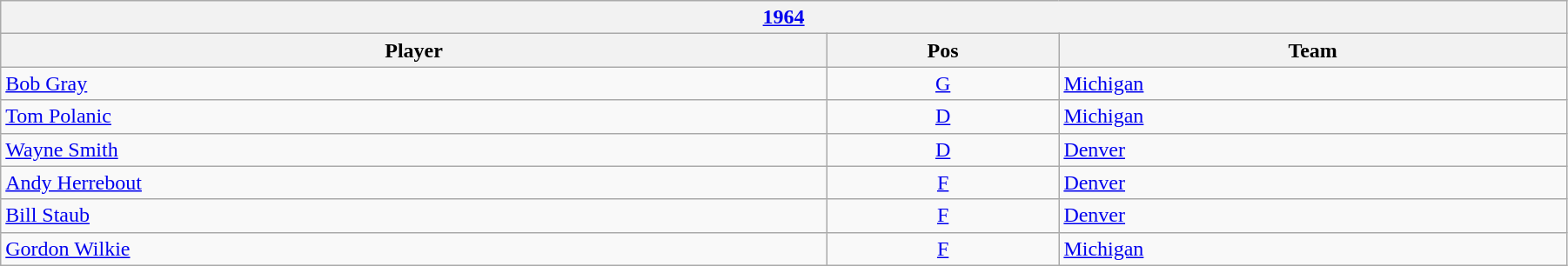<table class="wikitable" width=95%>
<tr>
<th colspan=3><a href='#'>1964</a></th>
</tr>
<tr>
<th>Player</th>
<th>Pos</th>
<th>Team</th>
</tr>
<tr>
<td><a href='#'>Bob Gray</a></td>
<td style="text-align:center;"><a href='#'>G</a></td>
<td><a href='#'>Michigan</a></td>
</tr>
<tr>
<td><a href='#'>Tom Polanic</a></td>
<td style="text-align:center;"><a href='#'>D</a></td>
<td><a href='#'>Michigan</a></td>
</tr>
<tr>
<td><a href='#'>Wayne Smith</a></td>
<td style="text-align:center;"><a href='#'>D</a></td>
<td><a href='#'>Denver</a></td>
</tr>
<tr>
<td><a href='#'>Andy Herrebout</a></td>
<td style="text-align:center;"><a href='#'>F</a></td>
<td><a href='#'>Denver</a></td>
</tr>
<tr>
<td><a href='#'>Bill Staub</a></td>
<td style="text-align:center;"><a href='#'>F</a></td>
<td><a href='#'>Denver</a></td>
</tr>
<tr>
<td><a href='#'>Gordon Wilkie</a></td>
<td style="text-align:center;"><a href='#'>F</a></td>
<td><a href='#'>Michigan</a></td>
</tr>
</table>
